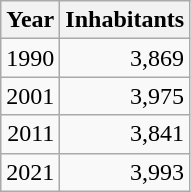<table cellspacing="0" cellpadding="0">
<tr>
<td valign="top"><br><table class="wikitable sortable zebra hintergrundfarbe5">
<tr>
<th>Year</th>
<th>Inhabitants</th>
</tr>
<tr align="right">
<td>1990</td>
<td>3,869</td>
</tr>
<tr align="right">
<td>2001</td>
<td>3,975</td>
</tr>
<tr align="right">
<td>2011</td>
<td>3,841</td>
</tr>
<tr align="right">
<td>2021</td>
<td>3,993</td>
</tr>
</table>
</td>
</tr>
</table>
